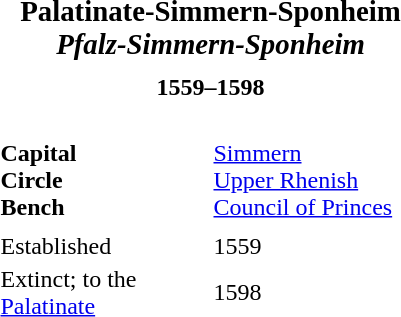<table align="right" class="toccolours">
<tr>
<td colspan=2 align="center"><big><strong>Palatinate-Simmern-Sponheim</strong><br><strong><em>Pfalz-Simmern-Sponheim</em></strong></big></td>
</tr>
<tr>
<td colspan=2 align="center"></td>
</tr>
<tr>
<td colspan=2 align="center"><strong>1559–1598</strong></td>
</tr>
<tr>
<td><br></td>
</tr>
<tr>
<td width=138px><strong>Capital<br>Circle<br>Bench</strong></td>
<td width=138px><a href='#'>Simmern</a><br><a href='#'>Upper Rhenish</a><br><a href='#'>Council of Princes</a></td>
</tr>
<tr>
<td colspan=2 align="center"></td>
</tr>
<tr>
<td>Established</td>
<td>1559</td>
</tr>
<tr>
<td>Extinct; to the <a href='#'>Palatinate</a></td>
<td>1598</td>
</tr>
<tr>
</tr>
</table>
